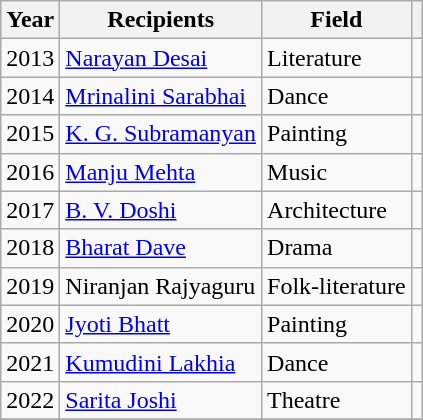<table class="wikitable sortable">
<tr>
<th>Year</th>
<th>Recipients</th>
<th>Field</th>
<th></th>
</tr>
<tr>
<td>2013</td>
<td><a href='#'>Narayan Desai</a></td>
<td>Literature</td>
<td></td>
</tr>
<tr>
<td>2014</td>
<td><a href='#'>Mrinalini Sarabhai</a></td>
<td>Dance</td>
<td></td>
</tr>
<tr>
<td>2015</td>
<td><a href='#'>K. G. Subramanyan</a></td>
<td>Painting</td>
<td></td>
</tr>
<tr>
<td>2016</td>
<td><a href='#'>Manju Mehta</a></td>
<td>Music</td>
<td></td>
</tr>
<tr>
<td>2017</td>
<td><a href='#'>B. V. Doshi</a></td>
<td>Architecture</td>
<td></td>
</tr>
<tr>
<td>2018</td>
<td><a href='#'>Bharat Dave</a></td>
<td>Drama</td>
<td></td>
</tr>
<tr>
<td>2019</td>
<td>Niranjan Rajyaguru</td>
<td>Folk-literature</td>
<td></td>
</tr>
<tr>
<td>2020</td>
<td><a href='#'>Jyoti Bhatt</a></td>
<td>Painting</td>
<td></td>
</tr>
<tr>
<td>2021</td>
<td><a href='#'>Kumudini Lakhia</a></td>
<td>Dance</td>
<td></td>
</tr>
<tr>
<td>2022</td>
<td><a href='#'>Sarita Joshi</a></td>
<td>Theatre</td>
<td></td>
</tr>
<tr>
</tr>
</table>
